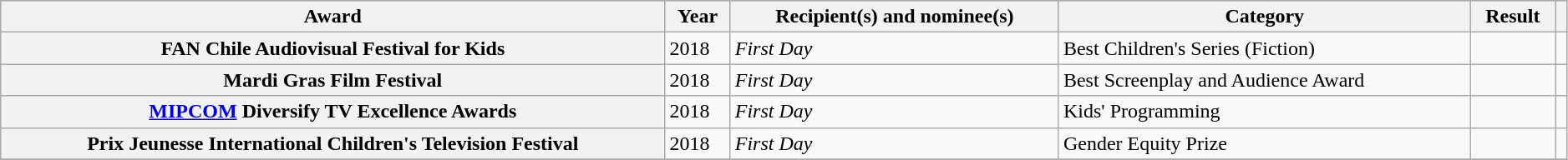<table class="wikitable plainrowheaders sortable" style="width:99%;">
<tr style="background:#ccc; text-align:center;">
<th scope="col">Award</th>
<th scope="col">Year</th>
<th scope="col">Recipient(s) and nominee(s)</th>
<th scope="col">Category</th>
<th scope="col">Result</th>
<th scope="col" class="unsortable"></th>
</tr>
<tr>
<th scope="row">FAN Chile Audiovisual Festival for Kids</th>
<td>2018</td>
<td data-sort-value="First Day"><em>First Day</em></td>
<td>Best Children's Series (Fiction)</td>
<td></td>
<td style="text-align:center;"></td>
</tr>
<tr>
<th scope="row">Mardi Gras Film Festival</th>
<td>2018</td>
<td data-sort-value="First Day"><em>First Day</em></td>
<td>Best Screenplay and Audience Award</td>
<td></td>
<td style="text-align:center;"></td>
</tr>
<tr>
<th scope="row"><a href='#'>MIPCOM</a> Diversify TV Excellence Awards</th>
<td>2018</td>
<td data-sort-value="First Day"><em>First Day</em></td>
<td>Kids' Programming</td>
<td></td>
<td style="text-align:center;"></td>
</tr>
<tr>
<th scope="row">Prix Jeunesse International Children's Television Festival</th>
<td>2018</td>
<td data-sort-value="First Day"><em>First Day</em></td>
<td>Gender Equity Prize</td>
<td></td>
<td style="text-align:center;"></td>
</tr>
<tr>
</tr>
</table>
